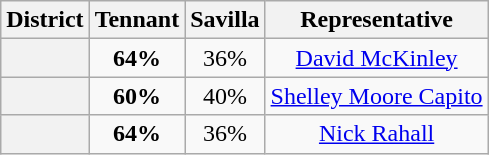<table class=wikitable>
<tr>
<th>District</th>
<th>Tennant</th>
<th>Savilla</th>
<th>Representative</th>
</tr>
<tr align=center>
<th></th>
<td><strong>64%</strong></td>
<td>36%</td>
<td><a href='#'>David McKinley</a></td>
</tr>
<tr align=center>
<th></th>
<td><strong>60%</strong></td>
<td>40%</td>
<td><a href='#'>Shelley Moore Capito</a></td>
</tr>
<tr align=center>
<th></th>
<td><strong>64%</strong></td>
<td>36%</td>
<td><a href='#'>Nick Rahall</a></td>
</tr>
</table>
